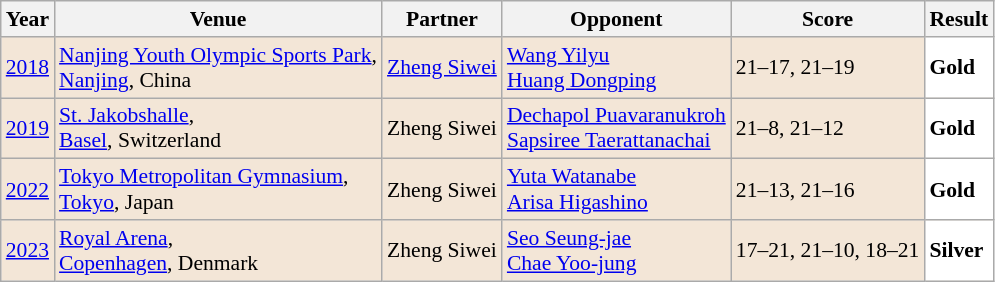<table class="sortable wikitable" style="font-size: 90%">
<tr>
<th>Year</th>
<th>Venue</th>
<th>Partner</th>
<th>Opponent</th>
<th>Score</th>
<th>Result</th>
</tr>
<tr style="background:#F3E6D7">
<td align="center"><a href='#'>2018</a></td>
<td align="left"><a href='#'>Nanjing Youth Olympic Sports Park</a>,<br><a href='#'>Nanjing</a>, China</td>
<td align="left"> <a href='#'>Zheng Siwei</a></td>
<td align="left"> <a href='#'>Wang Yilyu</a><br> <a href='#'>Huang Dongping</a></td>
<td align="left">21–17, 21–19</td>
<td style="text-align:left; background:white"> <strong>Gold</strong></td>
</tr>
<tr style="background:#F3E6D7">
<td align="center"><a href='#'>2019</a></td>
<td align="left"><a href='#'>St. Jakobshalle</a>,<br><a href='#'>Basel</a>, Switzerland</td>
<td align="left"> Zheng Siwei</td>
<td align="left"> <a href='#'>Dechapol Puavaranukroh</a><br> <a href='#'>Sapsiree Taerattanachai</a></td>
<td align="left">21–8, 21–12</td>
<td style="text-align:left; background:white"> <strong>Gold</strong></td>
</tr>
<tr style="background:#F3E6D7">
<td align="center"><a href='#'>2022</a></td>
<td align="left"><a href='#'>Tokyo Metropolitan Gymnasium</a>,<br><a href='#'>Tokyo</a>, Japan</td>
<td align="left"> Zheng Siwei</td>
<td align="left"> <a href='#'>Yuta Watanabe</a><br> <a href='#'>Arisa Higashino</a></td>
<td align="left">21–13, 21–16</td>
<td style="text-align:left; background:white"> <strong>Gold</strong></td>
</tr>
<tr style="background:#F3E6D7">
<td align="center"><a href='#'>2023</a></td>
<td align="left"><a href='#'>Royal Arena</a>,<br><a href='#'>Copenhagen</a>, Denmark</td>
<td align="left"> Zheng Siwei</td>
<td align="left"> <a href='#'>Seo Seung-jae</a><br> <a href='#'>Chae Yoo-jung</a></td>
<td align="left">17–21, 21–10, 18–21</td>
<td style="text-align:left; background:white"> <strong>Silver</strong></td>
</tr>
</table>
